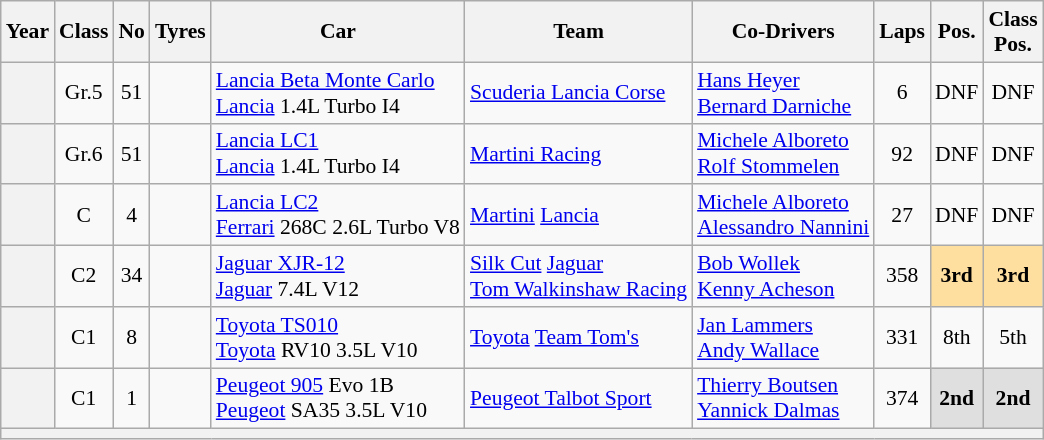<table class="wikitable" style="text-align:center; font-size:90%">
<tr>
<th>Year</th>
<th>Class</th>
<th>No</th>
<th>Tyres</th>
<th>Car</th>
<th>Team</th>
<th>Co-Drivers</th>
<th>Laps</th>
<th>Pos.</th>
<th>Class<br>Pos.</th>
</tr>
<tr>
<th></th>
<td>Gr.5</td>
<td>51</td>
<td></td>
<td align="left" nowrap><a href='#'>Lancia Beta Monte Carlo</a><br><a href='#'>Lancia</a> 1.4L Turbo I4</td>
<td align="left" nowrap> <a href='#'>Scuderia Lancia Corse</a></td>
<td align="left" nowrap> <a href='#'>Hans Heyer</a><br> <a href='#'>Bernard Darniche</a></td>
<td>6</td>
<td>DNF</td>
<td>DNF</td>
</tr>
<tr>
<th></th>
<td>Gr.6</td>
<td>51</td>
<td></td>
<td align="left" nowrap><a href='#'>Lancia LC1</a><br><a href='#'>Lancia</a> 1.4L Turbo I4</td>
<td align="left" nowrap> <a href='#'>Martini Racing</a></td>
<td align="left" nowrap> <a href='#'>Michele Alboreto</a><br> <a href='#'>Rolf Stommelen</a></td>
<td>92</td>
<td>DNF</td>
<td>DNF</td>
</tr>
<tr>
<th></th>
<td>C</td>
<td>4</td>
<td></td>
<td align="left" nowrap><a href='#'>Lancia LC2</a><br><a href='#'>Ferrari</a> 268C 2.6L Turbo V8</td>
<td align="left" nowrap> <a href='#'>Martini</a> <a href='#'>Lancia</a></td>
<td align="left" nowrap> <a href='#'>Michele Alboreto</a><br> <a href='#'>Alessandro Nannini</a></td>
<td>27</td>
<td>DNF</td>
<td>DNF</td>
</tr>
<tr>
<th></th>
<td>C2</td>
<td>34</td>
<td></td>
<td align="left" nowrap><a href='#'>Jaguar XJR-12</a><br><a href='#'>Jaguar</a> 7.4L V12</td>
<td align="left" nowrap> <a href='#'>Silk Cut</a> <a href='#'>Jaguar</a><br> <a href='#'>Tom Walkinshaw Racing</a></td>
<td align="left" nowrap> <a href='#'>Bob Wollek</a><br> <a href='#'>Kenny Acheson</a></td>
<td>358</td>
<td style="background:#FFDF9F;"><strong>3rd</strong></td>
<td style="background:#FFDF9F;"><strong>3rd</strong></td>
</tr>
<tr>
<th></th>
<td>C1</td>
<td>8</td>
<td></td>
<td align="left" nowrap><a href='#'>Toyota TS010</a><br><a href='#'>Toyota</a> RV10 3.5L V10</td>
<td align="left" nowrap> <a href='#'>Toyota</a> <a href='#'>Team Tom's</a></td>
<td align="left" nowrap> <a href='#'>Jan Lammers</a><br> <a href='#'>Andy Wallace</a></td>
<td>331</td>
<td>8th</td>
<td>5th</td>
</tr>
<tr>
<th></th>
<td>C1</td>
<td>1</td>
<td></td>
<td align="left" nowrap><a href='#'>Peugeot 905</a> Evo 1B<br><a href='#'>Peugeot</a> SA35 3.5L V10</td>
<td align="left" nowrap> <a href='#'>Peugeot Talbot Sport</a></td>
<td align="left" nowrap> <a href='#'>Thierry Boutsen</a><br> <a href='#'>Yannick Dalmas</a></td>
<td>374</td>
<td style="background:#DFDFDF;"><strong>2nd</strong></td>
<td style="background:#DFDFDF;"><strong>2nd</strong></td>
</tr>
<tr>
<th colspan="10"></th>
</tr>
</table>
